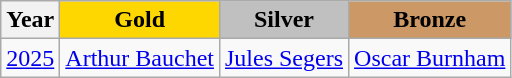<table class="wikitable">
<tr>
<th>Year</th>
<td align=center bgcolor=gold><strong>Gold</strong></td>
<td align=center bgcolor=silver><strong>Silver</strong></td>
<td align=center bgcolor=cc9966><strong>Bronze</strong></td>
</tr>
<tr>
<td><a href='#'>2025</a></td>
<td> <a href='#'>Arthur Bauchet</a></td>
<td> <a href='#'>Jules Segers</a></td>
<td> <a href='#'>Oscar Burnham</a></td>
</tr>
</table>
